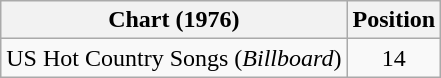<table class="wikitable">
<tr>
<th>Chart (1976)</th>
<th>Position</th>
</tr>
<tr>
<td>US Hot Country Songs (<em>Billboard</em>)</td>
<td align="center">14</td>
</tr>
</table>
